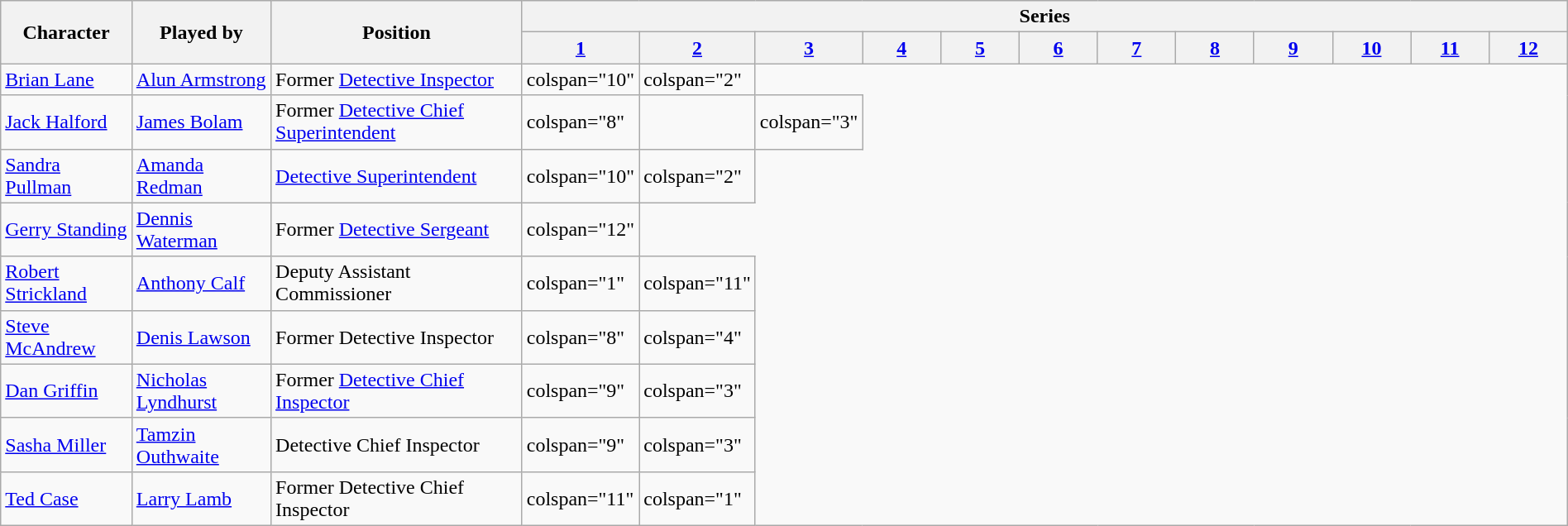<table class="wikitable" width="100%">
<tr>
<th rowspan="2">Character</th>
<th ! rowspan="2">Played by</th>
<th ! rowspan="2">Position</th>
<th ! colspan="12">Series</th>
</tr>
<tr>
<th width="5%"><strong><a href='#'>1</a></strong></th>
<th width="5%"><a href='#'>2</a></th>
<th width="5%"><a href='#'>3</a></th>
<th width="5%"><a href='#'>4</a></th>
<th width="5%"><a href='#'>5</a></th>
<th width="5%"><a href='#'>6</a></th>
<th width="5%"><a href='#'>7</a></th>
<th width="5%"><a href='#'>8</a></th>
<th width="5%"><a href='#'>9</a></th>
<th width="5%"><a href='#'>10</a></th>
<th width="5%"><a href='#'>11</a></th>
<th width="5%"><a href='#'>12</a></th>
</tr>
<tr>
<td><a href='#'>Brian Lane</a></td>
<td><a href='#'>Alun Armstrong</a></td>
<td>Former <a href='#'>Detective Inspector</a></td>
<td>colspan="10" </td>
<td>colspan="2" </td>
</tr>
<tr>
<td><a href='#'>Jack Halford</a></td>
<td><a href='#'>James Bolam</a></td>
<td>Former <a href='#'>Detective Chief Superintendent</a></td>
<td>colspan="8" </td>
<td></td>
<td>colspan="3" </td>
</tr>
<tr>
<td><a href='#'>Sandra Pullman</a></td>
<td><a href='#'>Amanda Redman</a></td>
<td><a href='#'>Detective Superintendent</a></td>
<td>colspan="10" </td>
<td>colspan="2" </td>
</tr>
<tr>
<td><a href='#'>Gerry Standing</a></td>
<td><a href='#'>Dennis Waterman</a></td>
<td>Former <a href='#'>Detective Sergeant</a></td>
<td>colspan="12" </td>
</tr>
<tr>
<td><a href='#'>Robert Strickland</a></td>
<td><a href='#'>Anthony Calf</a></td>
<td>Deputy Assistant Commissioner</td>
<td>colspan="1" </td>
<td>colspan="11" </td>
</tr>
<tr>
<td><a href='#'>Steve McAndrew</a></td>
<td><a href='#'>Denis Lawson</a></td>
<td>Former Detective Inspector</td>
<td>colspan="8" </td>
<td>colspan="4" </td>
</tr>
<tr>
<td><a href='#'>Dan Griffin</a></td>
<td><a href='#'>Nicholas Lyndhurst</a></td>
<td>Former <a href='#'>Detective Chief Inspector</a></td>
<td>colspan="9" </td>
<td>colspan="3" </td>
</tr>
<tr>
<td><a href='#'>Sasha Miller</a></td>
<td><a href='#'>Tamzin Outhwaite</a></td>
<td>Detective Chief Inspector</td>
<td>colspan="9" </td>
<td>colspan="3" </td>
</tr>
<tr>
<td><a href='#'>Ted Case</a></td>
<td><a href='#'>Larry Lamb</a></td>
<td>Former Detective Chief Inspector</td>
<td>colspan="11" </td>
<td>colspan="1" </td>
</tr>
</table>
